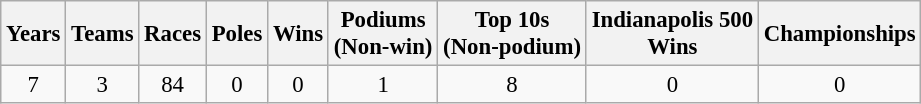<table class="wikitable" style="text-align:center; font-size:95%">
<tr>
<th>Years</th>
<th>Teams</th>
<th>Races</th>
<th>Poles</th>
<th>Wins</th>
<th>Podiums<br>(Non-win)</th>
<th>Top 10s<br>(Non-podium)</th>
<th>Indianapolis 500<br>Wins</th>
<th>Championships</th>
</tr>
<tr>
<td>7</td>
<td>3</td>
<td>84</td>
<td>0</td>
<td>0</td>
<td>1</td>
<td>8</td>
<td>0</td>
<td>0</td>
</tr>
</table>
